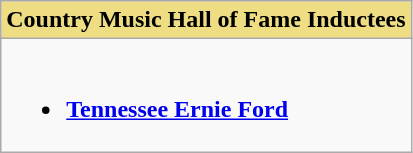<table class="wikitable">
<tr>
<th style="background:#EEDD82; width=50%">Country Music Hall of Fame Inductees</th>
</tr>
<tr>
<td valign="top"><br><ul><li><strong><a href='#'>Tennessee Ernie Ford</a></strong></li></ul></td>
</tr>
</table>
